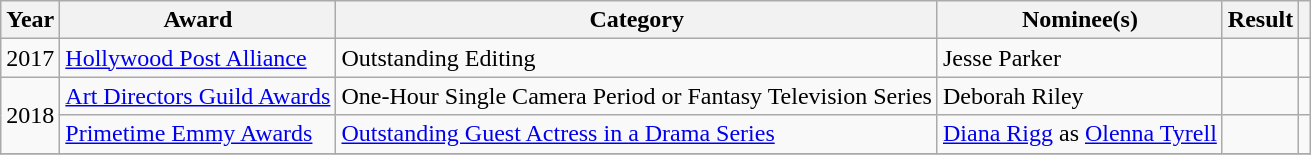<table class="wikitable sortable plainrowheaders">
<tr>
<th>Year</th>
<th>Award</th>
<th>Category</th>
<th>Nominee(s)</th>
<th>Result</th>
<th class="unsortable"></th>
</tr>
<tr>
<td rowspan=1>2017</td>
<td scope="row"><a href='#'>Hollywood Post Alliance</a></td>
<td scope="row">Outstanding Editing</td>
<td scope="row">Jesse Parker</td>
<td></td>
<td></td>
</tr>
<tr>
<td rowspan="2">2018</td>
<td scope="row"><a href='#'>Art Directors Guild Awards</a></td>
<td scope="row">One-Hour Single Camera Period or Fantasy Television Series</td>
<td scope="row">Deborah Riley</td>
<td></td>
<td></td>
</tr>
<tr>
<td scope="row"><a href='#'>Primetime Emmy Awards</a></td>
<td scope="row"><a href='#'>Outstanding Guest Actress in a Drama Series</a></td>
<td scope="row"><a href='#'>Diana Rigg</a> as <a href='#'>Olenna Tyrell</a></td>
<td></td>
<td></td>
</tr>
<tr>
</tr>
</table>
